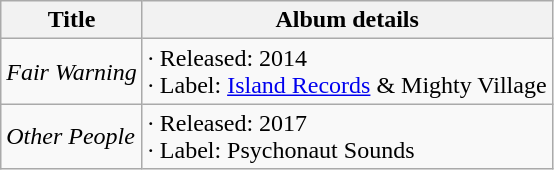<table class="wikitable">
<tr>
<th>Title</th>
<th>Album details</th>
</tr>
<tr>
<td><em>Fair Warning</em></td>
<td>·          Released: 2014<br>·          Label: <a href='#'>Island Records</a> & Mighty Village</td>
</tr>
<tr>
<td><em>Other  People</em></td>
<td>·          Released: 2017<br>·          Label: Psychonaut Sounds</td>
</tr>
</table>
